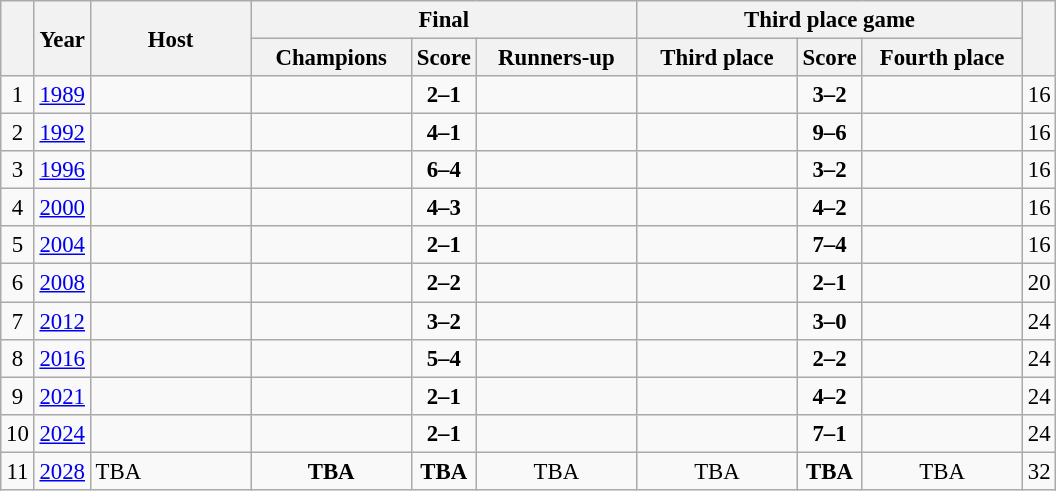<table class="wikitable sortable" style="font-size:95%; text-align:center; width:;">
<tr>
<th rowspan=2 style= "width:;"></th>
<th rowspan=2 style= "width:;">Year</th>
<th rowspan=2 style= "width:100px;">Host</th>
<th colspan=3>Final</th>
<th colspan=3>Third place game</th>
<th rowspan=2 style= "width:;"></th>
</tr>
<tr>
<th width= 100px> Champions</th>
<th width=>Score</th>
<th width= 100px> Runners-up</th>
<th width= 100px> Third place</th>
<th width=>Score</th>
<th width= 100px>Fourth place</th>
</tr>
<tr>
<td>1</td>
<td><a href='#'>1989</a></td>
<td align=left></td>
<td><strong></strong></td>
<td><strong>2–1</strong></td>
<td></td>
<td></td>
<td><strong>3–2</strong> </td>
<td></td>
<td>16</td>
</tr>
<tr>
<td>2</td>
<td><a href='#'>1992</a></td>
<td align=left></td>
<td><strong></strong></td>
<td><strong>4–1</strong></td>
<td></td>
<td></td>
<td><strong>9–6</strong></td>
<td></td>
<td>16</td>
</tr>
<tr>
<td>3</td>
<td><a href='#'>1996</a></td>
<td align=left></td>
<td><strong></strong></td>
<td><strong>6–4</strong></td>
<td></td>
<td></td>
<td><strong>3–2</strong></td>
<td></td>
<td>16</td>
</tr>
<tr>
<td>4</td>
<td><a href='#'>2000</a></td>
<td align=left></td>
<td><strong></strong></td>
<td><strong>4–3</strong></td>
<td></td>
<td></td>
<td><strong>4–2</strong></td>
<td></td>
<td>16</td>
</tr>
<tr>
<td>5</td>
<td><a href='#'>2004</a></td>
<td align=left></td>
<td><strong></strong></td>
<td><strong>2–1</strong></td>
<td></td>
<td></td>
<td><strong>7–4</strong></td>
<td></td>
<td>16</td>
</tr>
<tr>
<td>6</td>
<td><a href='#'>2008</a></td>
<td align=left></td>
<td><strong></strong></td>
<td><strong>2–2</strong> <br></td>
<td></td>
<td></td>
<td><strong>2–1</strong></td>
<td></td>
<td>20</td>
</tr>
<tr>
<td>7</td>
<td><a href='#'>2012</a></td>
<td align=left></td>
<td><strong></strong></td>
<td><strong>3–2</strong> </td>
<td></td>
<td></td>
<td><strong>3–0</strong></td>
<td></td>
<td>24</td>
</tr>
<tr>
<td>8</td>
<td><a href='#'>2016</a></td>
<td align=left></td>
<td><strong></strong></td>
<td><strong>5–4</strong></td>
<td></td>
<td></td>
<td><strong>2–2</strong><br></td>
<td></td>
<td>24</td>
</tr>
<tr>
<td>9</td>
<td><a href='#'>2021</a></td>
<td align=left></td>
<td><strong></strong></td>
<td><strong>2–1</strong></td>
<td></td>
<td></td>
<td><strong>4–2</strong></td>
<td></td>
<td>24</td>
</tr>
<tr>
<td>10</td>
<td><a href='#'>2024</a></td>
<td align=left></td>
<td><strong></strong></td>
<td><strong>2–1</strong></td>
<td></td>
<td></td>
<td><strong>7–1</strong></td>
<td></td>
<td>24</td>
</tr>
<tr>
<td>11</td>
<td><a href='#'>2028</a></td>
<td align=left>TBA</td>
<td><strong>TBA</strong></td>
<td><strong>TBA</strong></td>
<td>TBA</td>
<td>TBA</td>
<td><strong>TBA</strong></td>
<td>TBA</td>
<td>32</td>
</tr>
</table>
